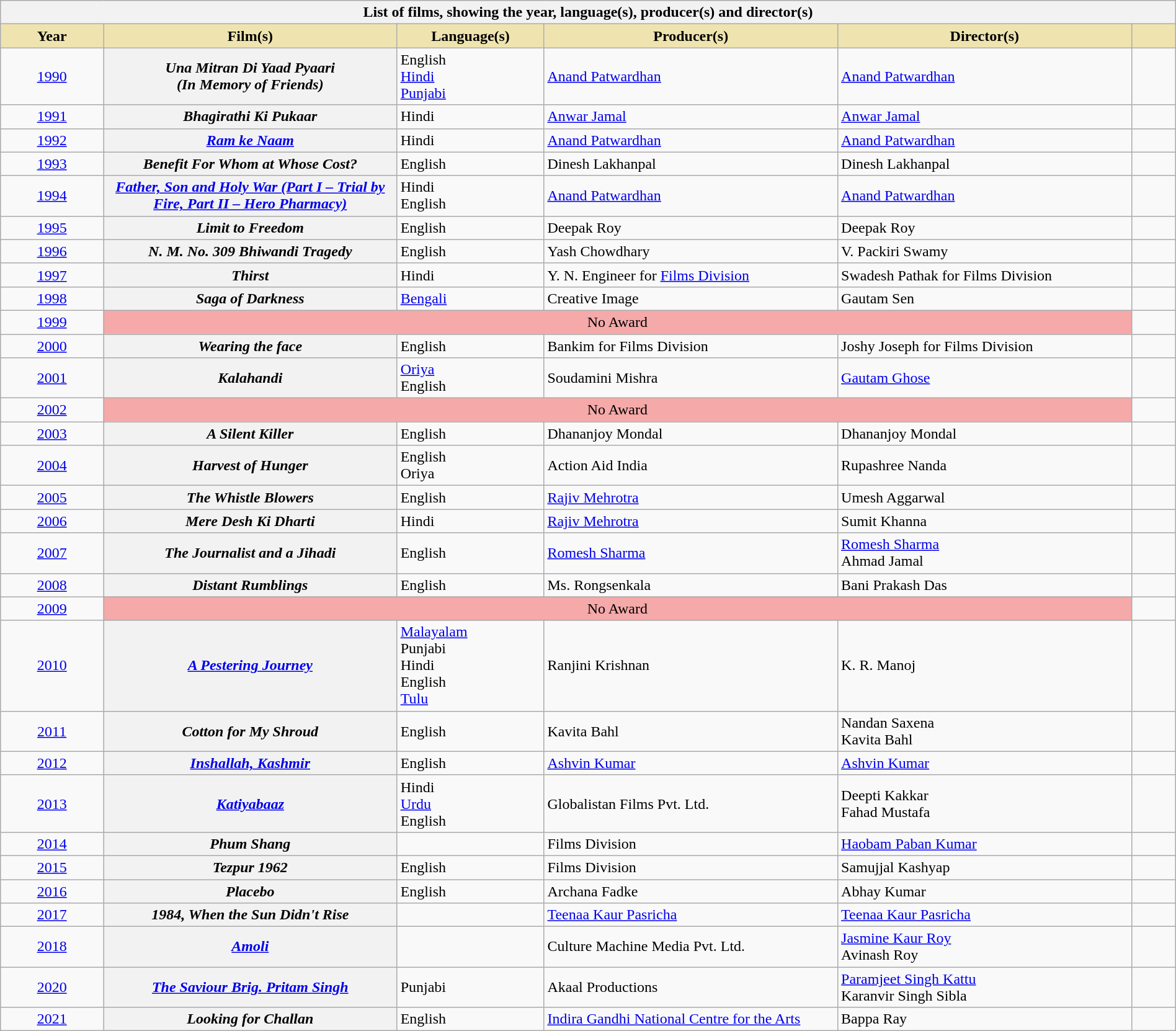<table class="wikitable sortable plainrowheaders" style="width:100%">
<tr>
<th colspan="6">List of films, showing the year, language(s), producer(s) and director(s)</th>
</tr>
<tr>
<th scope="col" style="background-color:#EFE4B0;width:7%;">Year</th>
<th scope="col" style="background-color:#EFE4B0;width:20%;">Film(s)</th>
<th scope="col" style="background-color:#EFE4B0;width:10%;">Language(s)</th>
<th scope="col" style="background-color:#EFE4B0;width:20%;">Producer(s)</th>
<th scope="col" style="background-color:#EFE4B0;width:20%;">Director(s)</th>
<th scope="col" style="background-color:#EFE4B0;width:3%;" class="unsortable"></th>
</tr>
<tr>
<td align="center"><a href='#'>1990<br></a></td>
<th scope="row"><em>Una Mitran Di Yaad Pyaari<br>(In Memory of Friends)</em></th>
<td>English<br><a href='#'>Hindi</a><br><a href='#'>Punjabi</a></td>
<td><a href='#'>Anand Patwardhan</a></td>
<td><a href='#'>Anand Patwardhan</a></td>
<td align="center"></td>
</tr>
<tr>
<td align="center"><a href='#'>1991<br></a></td>
<th scope="row"><em>Bhagirathi Ki Pukaar</em></th>
<td>Hindi</td>
<td><a href='#'>Anwar Jamal</a></td>
<td><a href='#'>Anwar Jamal</a></td>
<td align="center"></td>
</tr>
<tr>
<td align="center"><a href='#'>1992<br></a></td>
<th scope="row"><em><a href='#'>Ram ke Naam</a></em></th>
<td>Hindi</td>
<td><a href='#'>Anand Patwardhan</a></td>
<td><a href='#'>Anand Patwardhan</a></td>
<td align="center"></td>
</tr>
<tr>
<td align="center"><a href='#'>1993<br></a></td>
<th scope="row"><em>Benefit For Whom at Whose Cost?</em></th>
<td>English</td>
<td>Dinesh Lakhanpal</td>
<td>Dinesh Lakhanpal</td>
<td align="center"></td>
</tr>
<tr>
<td align="center"><a href='#'>1994<br></a></td>
<th scope="row"><em><a href='#'>Father, Son and Holy War (Part I – Trial by Fire, Part II – Hero Pharmacy)</a></em></th>
<td>Hindi<br>English</td>
<td><a href='#'>Anand Patwardhan</a></td>
<td><a href='#'>Anand Patwardhan</a></td>
<td align="center"></td>
</tr>
<tr>
<td align="center"><a href='#'>1995<br></a></td>
<th scope="row"><em>Limit to Freedom</em></th>
<td>English</td>
<td>Deepak Roy</td>
<td>Deepak Roy</td>
<td align="center"></td>
</tr>
<tr>
<td align="center"><a href='#'>1996<br></a></td>
<th scope="row"><em>N. M. No. 309 Bhiwandi Tragedy</em></th>
<td>English</td>
<td>Yash Chowdhary</td>
<td>V. Packiri Swamy</td>
<td align="center"></td>
</tr>
<tr>
<td align="center"><a href='#'>1997<br></a></td>
<th scope="row"><em>Thirst</em></th>
<td>Hindi</td>
<td>Y. N. Engineer for <a href='#'>Films Division</a></td>
<td>Swadesh Pathak for Films Division</td>
<td align="center"></td>
</tr>
<tr>
<td align="center"><a href='#'>1998<br></a></td>
<th scope="row"><em>Saga of Darkness</em></th>
<td><a href='#'>Bengali</a></td>
<td>Creative Image</td>
<td>Gautam Sen</td>
<td align="center"></td>
</tr>
<tr>
<td align="center"><a href='#'>1999<br></a></td>
<td colspan="4" bgcolor="#F5A9A9" align="center">No Award</td>
<td align="center"></td>
</tr>
<tr>
<td align="center"><a href='#'>2000<br></a></td>
<th scope="row"><em>Wearing the face</em></th>
<td>English</td>
<td>Bankim for Films Division</td>
<td>Joshy Joseph for Films Division</td>
<td align="center"></td>
</tr>
<tr>
<td align="center"><a href='#'>2001<br></a></td>
<th scope="row"><em>Kalahandi</em></th>
<td><a href='#'>Oriya</a><br>English</td>
<td>Soudamini Mishra</td>
<td><a href='#'>Gautam Ghose</a></td>
<td align="center"></td>
</tr>
<tr>
<td align="center"><a href='#'>2002<br></a></td>
<td colspan="4" bgcolor="#F5A9A9" align="center">No Award</td>
<td align="center"></td>
</tr>
<tr>
<td align="center"><a href='#'>2003<br></a></td>
<th scope="row"><em>A Silent Killer</em></th>
<td>English</td>
<td>Dhananjoy Mondal</td>
<td>Dhananjoy Mondal</td>
<td align="center"></td>
</tr>
<tr>
<td align="center"><a href='#'>2004<br></a></td>
<th scope="row"><em>Harvest of Hunger</em></th>
<td>English<br>Oriya</td>
<td>Action Aid India</td>
<td>Rupashree Nanda</td>
<td align="center"></td>
</tr>
<tr>
<td align="center"><a href='#'>2005<br></a></td>
<th scope="row"><em>The Whistle Blowers</em></th>
<td>English</td>
<td><a href='#'>Rajiv Mehrotra</a></td>
<td>Umesh Aggarwal</td>
<td align="center"></td>
</tr>
<tr>
<td align="center"><a href='#'>2006<br></a></td>
<th scope="row"><em>Mere Desh Ki Dharti</em></th>
<td>Hindi</td>
<td><a href='#'>Rajiv Mehrotra</a></td>
<td>Sumit Khanna</td>
<td align="center"></td>
</tr>
<tr>
<td align="center"><a href='#'>2007<br></a></td>
<th scope="row"><em>The Journalist and a Jihadi</em></th>
<td>English</td>
<td><a href='#'>Romesh Sharma</a></td>
<td><a href='#'>Romesh Sharma</a><br>Ahmad Jamal</td>
<td align="center"></td>
</tr>
<tr>
<td align="center"><a href='#'>2008<br></a></td>
<th scope="row"><em>Distant Rumblings</em></th>
<td>English</td>
<td>Ms. Rongsenkala</td>
<td>Bani Prakash Das</td>
<td align="center"></td>
</tr>
<tr>
<td align="center"><a href='#'>2009<br></a></td>
<td colspan="4" bgcolor="#F5A9A9" align="center">No Award</td>
<td align="center"></td>
</tr>
<tr>
<td align="center"><a href='#'>2010<br></a></td>
<th scope="row"><em><a href='#'>A Pestering Journey</a></em></th>
<td><a href='#'>Malayalam</a><br>Punjabi<br>Hindi<br>English<br><a href='#'>Tulu</a></td>
<td>Ranjini Krishnan</td>
<td>K. R. Manoj</td>
<td align="center"></td>
</tr>
<tr>
<td align="center"><a href='#'>2011<br></a></td>
<th scope="row"><em>Cotton for My Shroud</em></th>
<td>English</td>
<td>Kavita Bahl</td>
<td>Nandan Saxena<br>Kavita Bahl</td>
<td align="center"></td>
</tr>
<tr>
<td align="center"><a href='#'>2012<br></a></td>
<th scope="row"><em><a href='#'>Inshallah, Kashmir</a></em></th>
<td>English</td>
<td><a href='#'>Ashvin Kumar</a></td>
<td><a href='#'>Ashvin Kumar</a></td>
<td align="center"></td>
</tr>
<tr>
<td align="center"><a href='#'>2013<br></a></td>
<th scope="row"><em><a href='#'>Katiyabaaz</a></em></th>
<td>Hindi<br><a href='#'>Urdu</a><br>English</td>
<td>Globalistan Films Pvt. Ltd.</td>
<td>Deepti Kakkar<br>Fahad Mustafa</td>
<td align="center"></td>
</tr>
<tr>
<td align="center"><a href='#'>2014<br></a></td>
<th scope="row"><em>Phum Shang</em></th>
<td></td>
<td>Films Division</td>
<td><a href='#'>Haobam Paban Kumar</a></td>
<td align="center"></td>
</tr>
<tr>
<td align="center"><a href='#'>2015<br></a></td>
<th scope="row"><em>Tezpur 1962</em></th>
<td>English</td>
<td>Films Division</td>
<td>Samujjal Kashyap</td>
<td align="center"></td>
</tr>
<tr>
<td align="center"><a href='#'>2016<br></a></td>
<th scope="row"><em>Placebo</em></th>
<td>English</td>
<td>Archana Fadke</td>
<td>Abhay Kumar</td>
<td align="center"></td>
</tr>
<tr>
<td align="center"><a href='#'>2017<br></a></td>
<th scope="row"><em>1984, When the Sun Didn't Rise</em></th>
<td></td>
<td><a href='#'>Teenaa Kaur Pasricha</a></td>
<td><a href='#'>Teenaa Kaur Pasricha</a></td>
<td align="center"></td>
</tr>
<tr>
<td align="center"><a href='#'>2018<br></a></td>
<th scope="row"><em><a href='#'>Amoli</a></em></th>
<td></td>
<td>Culture Machine Media Pvt. Ltd.</td>
<td> <a href='#'>Jasmine Kaur Roy</a> <br> Avinash Roy</td>
<td align="center"></td>
</tr>
<tr>
<td align="center"><a href='#'>2020<br></a></td>
<th scope="row"><em><a href='#'>The Saviour Brig. Pritam Singh</a></em></th>
<td>Punjabi</td>
<td>Akaal Productions</td>
<td> <a href='#'>Paramjeet Singh Kattu</a> <br> Karanvir Singh Sibla</td>
<td align="center"></td>
</tr>
<tr>
<td align="center"><a href='#'>2021<br></a></td>
<th scope="row"><em>Looking for Challan</em></th>
<td>English</td>
<td><a href='#'>Indira Gandhi National Centre for the Arts</a></td>
<td>Bappa Ray</td>
<td align="center"></td>
</tr>
</table>
